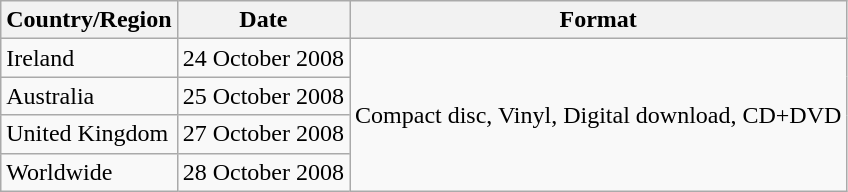<table class="wikitable">
<tr>
<th>Country/Region</th>
<th>Date</th>
<th>Format</th>
</tr>
<tr>
<td>Ireland</td>
<td>24 October 2008</td>
<td rowspan="4">Compact disc, Vinyl, Digital download, CD+DVD</td>
</tr>
<tr>
<td>Australia</td>
<td>25 October 2008</td>
</tr>
<tr>
<td>United Kingdom</td>
<td>27 October 2008</td>
</tr>
<tr>
<td>Worldwide</td>
<td>28 October 2008</td>
</tr>
</table>
